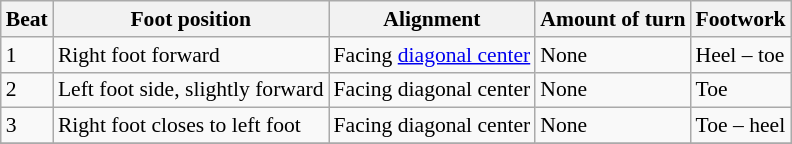<table class="wikitable" style="font-size:90%;">
<tr>
<th>Beat</th>
<th>Foot position</th>
<th>Alignment</th>
<th>Amount of turn</th>
<th>Footwork</th>
</tr>
<tr>
<td>1</td>
<td>Right foot forward</td>
<td>Facing <a href='#'>diagonal center</a></td>
<td>None</td>
<td>Heel – toe</td>
</tr>
<tr>
<td>2</td>
<td>Left foot side, slightly forward</td>
<td>Facing diagonal center</td>
<td>None</td>
<td>Toe</td>
</tr>
<tr>
<td>3</td>
<td>Right foot closes to left foot</td>
<td>Facing diagonal center</td>
<td>None</td>
<td>Toe – heel</td>
</tr>
<tr>
</tr>
</table>
